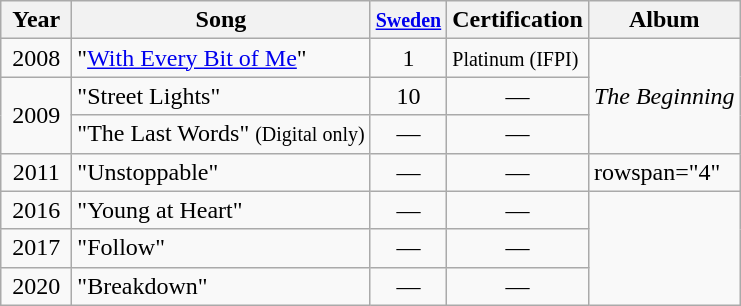<table class="wikitable">
<tr>
<th width="40">Year</th>
<th>Song</th>
<th width="40"><small><a href='#'>Sweden</a></small></th>
<th>Certification</th>
<th>Album</th>
</tr>
<tr>
<td style="text-align:center;">2008</td>
<td>"<a href='#'>With Every Bit of Me</a>"</td>
<td style="text-align:center;">1</td>
<td><small>Platinum (IFPI)</small></td>
<td style="text-align:center;" rowspan="3"><em>The Beginning</em></td>
</tr>
<tr>
<td style="text-align:center;" rowspan="2">2009</td>
<td>"Street Lights"</td>
<td style="text-align:center;">10</td>
<td style="text-align:center;">—</td>
</tr>
<tr>
<td>"The Last Words" <small>(Digital only)</small></td>
<td style="text-align:center;">—</td>
<td style="text-align:center;">—</td>
</tr>
<tr>
<td style="text-align:center;">2011</td>
<td>"Unstoppable"</td>
<td style="text-align:center;">—</td>
<td style="text-align:center;">—</td>
<td>rowspan="4" </td>
</tr>
<tr>
<td style="text-align:center;">2016</td>
<td>"Young at Heart"</td>
<td style="text-align:center;">—</td>
<td style="text-align:center;">—</td>
</tr>
<tr>
<td style="text-align:center;">2017</td>
<td>"Follow"</td>
<td style="text-align:center;">—</td>
<td style="text-align:center;">—</td>
</tr>
<tr>
<td style="text-align:center;">2020</td>
<td>"Breakdown"</td>
<td style="text-align:center;">—</td>
<td style="text-align:center;">—</td>
</tr>
</table>
